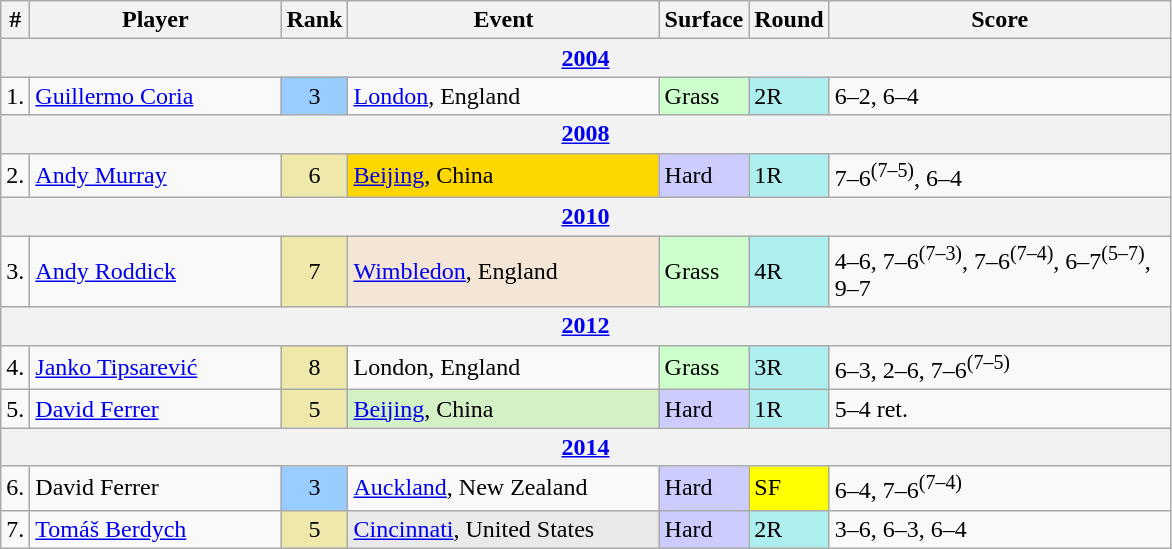<table class="wikitable sortable">
<tr>
<th>#</th>
<th width=160>Player</th>
<th>Rank</th>
<th width=200>Event</th>
<th>Surface</th>
<th>Round</th>
<th width=220>Score</th>
</tr>
<tr>
<th colspan=7><a href='#'>2004</a></th>
</tr>
<tr>
<td>1.</td>
<td> <a href='#'>Guillermo Coria</a></td>
<td style=text-align:center bgcolor=#9cf>3</td>
<td><a href='#'>London</a>, England</td>
<td style="background:#cfc;">Grass</td>
<td bgcolor=afeeee>2R</td>
<td>6–2, 6–4</td>
</tr>
<tr>
<th colspan=7><a href='#'>2008</a></th>
</tr>
<tr>
<td>2.</td>
<td> <a href='#'>Andy Murray</a></td>
<td style=text-align:center bgcolor=EEE8AA>6</td>
<td bgcolor=gold><a href='#'>Beijing</a>, China</td>
<td bgcolor=CCCCFF>Hard</td>
<td bgcolor=afeeee>1R</td>
<td>7–6<sup>(7–5)</sup>, 6–4</td>
</tr>
<tr>
<th colspan=7><a href='#'>2010</a></th>
</tr>
<tr>
<td>3.</td>
<td> <a href='#'>Andy Roddick</a></td>
<td style=text-align:center bgcolor=EEE8AA>7</td>
<td bgcolor=f3e6d7><a href='#'>Wimbledon</a>, England</td>
<td style="background:#cfc;">Grass</td>
<td bgcolor=afeeee>4R</td>
<td>4–6, 7–6<sup>(7–3)</sup>, 7–6<sup>(7–4)</sup>, 6–7<sup>(5–7)</sup>, 9–7</td>
</tr>
<tr>
<th colspan=7><a href='#'>2012</a></th>
</tr>
<tr>
<td>4.</td>
<td> <a href='#'>Janko Tipsarević</a></td>
<td style=text-align:center bgcolor=EEE8AA>8</td>
<td>London, England</td>
<td style="background:#cfc;">Grass</td>
<td bgcolor=afeeee>3R</td>
<td>6–3, 2–6, 7–6<sup>(7–5)</sup></td>
</tr>
<tr>
<td>5.</td>
<td> <a href='#'>David Ferrer</a></td>
<td style=text-align:center bgcolor=EEE8AA>5</td>
<td style="background:#d4f1c5;"><a href='#'>Beijing</a>, China</td>
<td bgcolor=CCCCFF>Hard</td>
<td bgcolor=afeeee>1R</td>
<td>5–4 ret.</td>
</tr>
<tr>
<th colspan=7><a href='#'>2014</a></th>
</tr>
<tr>
<td>6.</td>
<td> David Ferrer</td>
<td style=text-align:center bgcolor=#9cf>3</td>
<td><a href='#'>Auckland</a>, New Zealand</td>
<td bgcolor=CCCCFF>Hard</td>
<td bgcolor=yellow>SF</td>
<td>6–4, 7–6<sup>(7–4)</sup></td>
</tr>
<tr>
<td>7.</td>
<td> <a href='#'>Tomáš Berdych</a></td>
<td style=text-align:center bgcolor=EEE8AA>5</td>
<td bgcolor=e9e9e9><a href='#'>Cincinnati</a>, United States</td>
<td bgcolor=CCCCFF>Hard</td>
<td bgcolor=afeeee>2R</td>
<td>3–6, 6–3, 6–4</td>
</tr>
</table>
